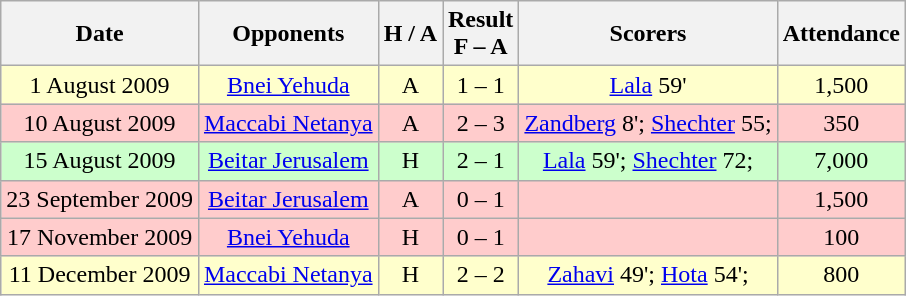<table class="wikitable" style="text-align:center">
<tr>
<th><strong>Date</strong></th>
<th><strong>Opponents</strong></th>
<th><strong>H / A</strong></th>
<th><strong>Result<br>F – A</strong></th>
<th><strong>Scorers</strong></th>
<th><strong>Attendance</strong></th>
</tr>
<tr bgcolor="#ffffcc">
<td>1 August 2009</td>
<td><a href='#'>Bnei Yehuda</a></td>
<td>A</td>
<td>1 – 1</td>
<td><a href='#'>Lala</a> 59'</td>
<td>1,500</td>
</tr>
<tr bgcolor="#ffcccc">
<td>10 August 2009</td>
<td><a href='#'>Maccabi Netanya</a></td>
<td>A</td>
<td>2 – 3</td>
<td><a href='#'>Zandberg</a> 8'; <a href='#'>Shechter</a> 55;</td>
<td>350</td>
</tr>
<tr bgcolor="#ccffcc">
<td>15 August 2009</td>
<td><a href='#'>Beitar Jerusalem</a></td>
<td>H</td>
<td>2 – 1</td>
<td><a href='#'>Lala</a> 59'; <a href='#'>Shechter</a> 72;</td>
<td>7,000</td>
</tr>
<tr bgcolor="#ffcccc">
<td>23 September 2009</td>
<td><a href='#'>Beitar Jerusalem</a></td>
<td>A</td>
<td>0 – 1</td>
<td></td>
<td>1,500</td>
</tr>
<tr bgcolor="#ffcccc">
<td>17 November 2009</td>
<td><a href='#'>Bnei Yehuda</a></td>
<td>H</td>
<td>0 – 1</td>
<td></td>
<td>100</td>
</tr>
<tr bgcolor="#ffffcc">
<td>11 December 2009</td>
<td><a href='#'>Maccabi Netanya</a></td>
<td>H</td>
<td>2 – 2</td>
<td><a href='#'>Zahavi</a> 49'; <a href='#'>Hota</a> 54';</td>
<td>800</td>
</tr>
</table>
